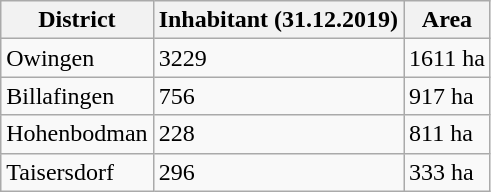<table class="wikitable">
<tr>
<th>District</th>
<th>Inhabitant (31.12.2019)</th>
<th>Area</th>
</tr>
<tr>
<td>Owingen</td>
<td>3229</td>
<td>1611 ha</td>
</tr>
<tr>
<td>Billafingen</td>
<td>756</td>
<td>917 ha</td>
</tr>
<tr>
<td>Hohenbodman</td>
<td>228</td>
<td>811 ha</td>
</tr>
<tr>
<td>Taisersdorf</td>
<td>296</td>
<td>333 ha</td>
</tr>
</table>
